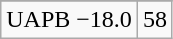<table class="wikitable">
<tr align="center">
</tr>
<tr align="center">
<td>UAPB −18.0</td>
<td>58</td>
</tr>
</table>
